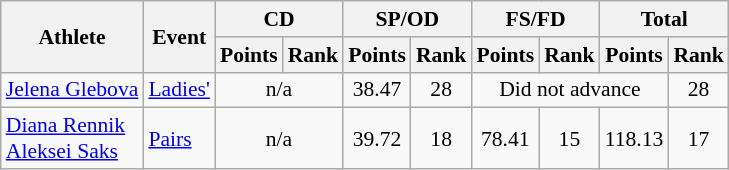<table class="wikitable" style="font-size:90%">
<tr>
<th rowspan="2">Athlete</th>
<th rowspan="2">Event</th>
<th colspan="2">CD</th>
<th colspan="2">SP/OD</th>
<th colspan="2">FS/FD</th>
<th colspan="2">Total</th>
</tr>
<tr>
<th>Points</th>
<th>Rank</th>
<th>Points</th>
<th>Rank</th>
<th>Points</th>
<th>Rank</th>
<th>Points</th>
<th>Rank</th>
</tr>
<tr>
<td><a href='#'>Jelena Glebova</a></td>
<td><a href='#'>Ladies'</a></td>
<td colspan=2 align="center">n/a</td>
<td align="center">38.47</td>
<td align="center">28</td>
<td colspan=3 align="center">Did not advance</td>
<td align="center">28</td>
</tr>
<tr>
<td><a href='#'>Diana Rennik</a><br> <a href='#'>Aleksei Saks</a></td>
<td><a href='#'>Pairs</a></td>
<td colspan=2 align="center">n/a</td>
<td align="center">39.72</td>
<td align="center">18</td>
<td align="center">78.41</td>
<td align="center">15</td>
<td align="center">118.13</td>
<td align="center">17</td>
</tr>
</table>
